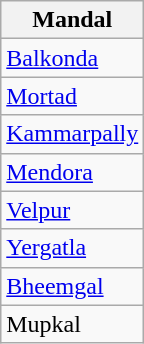<table class="wikitable sortable static-row-numbers static-row-header-hash">
<tr>
<th>Mandal</th>
</tr>
<tr>
<td><a href='#'>Balkonda</a></td>
</tr>
<tr>
<td><a href='#'>Mortad</a></td>
</tr>
<tr>
<td><a href='#'>Kammarpally</a></td>
</tr>
<tr>
<td><a href='#'>Mendora</a></td>
</tr>
<tr>
<td><a href='#'>Velpur</a></td>
</tr>
<tr>
<td><a href='#'>Yergatla</a></td>
</tr>
<tr>
<td><a href='#'>Bheemgal</a></td>
</tr>
<tr>
<td>Mupkal</td>
</tr>
</table>
